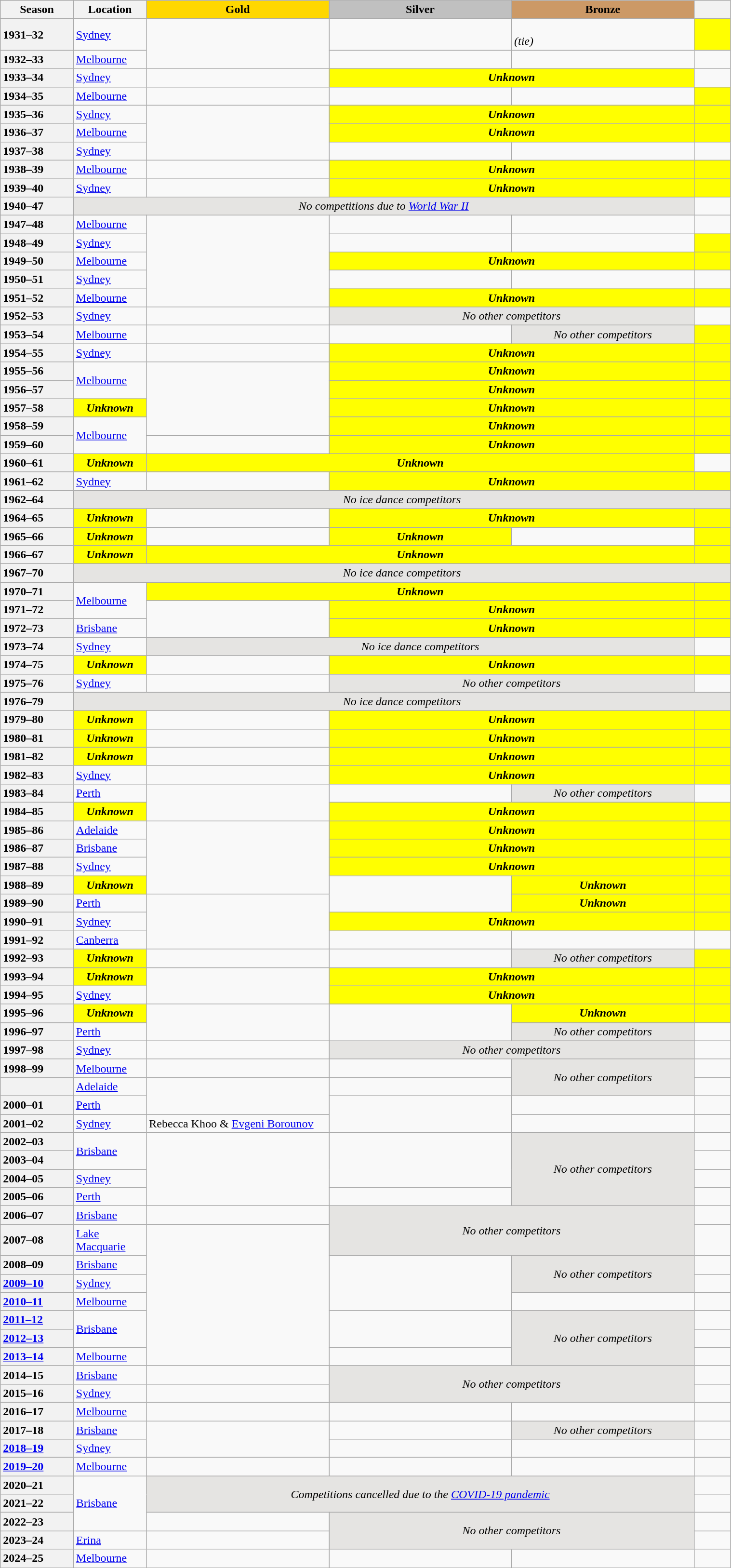<table class="wikitable unsortable" style="text-align:left; width:80%">
<tr>
<th scope="col" style="text-align:center; width:10%">Season</th>
<th scope="col" style="text-align:center; width:10%">Location</th>
<th scope="col" style="text-align:center; width:25%; background:gold">Gold</th>
<th scope="col" style="text-align:center; width:25%; background:silver">Silver</th>
<th scope="col" style="text-align:center; width:25%; background:#c96">Bronze</th>
<th scope="col" style="text-align:center; width:5%"></th>
</tr>
<tr>
<th scope="row" style="text-align:left">1931–32</th>
<td><a href='#'>Sydney</a></td>
<td rowspan="2"></td>
<td></td>
<td><br> <em>(tie)</em></td>
<td bgcolor="yellow"></td>
</tr>
<tr>
<th scope="row" style="text-align:left">1932–33</th>
<td><a href='#'>Melbourne</a></td>
<td></td>
<td></td>
<td></td>
</tr>
<tr>
<th scope="row" style="text-align:left">1933–34</th>
<td><a href='#'>Sydney</a></td>
<td></td>
<td colspan="2" align="center" bgcolor="yellow"><strong><em>Unknown</em></strong></td>
<td></td>
</tr>
<tr>
<th scope="row" style="text-align:left">1934–35</th>
<td><a href='#'>Melbourne</a></td>
<td></td>
<td></td>
<td></td>
<td bgcolor="yellow"></td>
</tr>
<tr>
<th scope="row" style="text-align:left">1935–36</th>
<td><a href='#'>Sydney</a></td>
<td rowspan="3"></td>
<td colspan="2" align="center" bgcolor="yellow"><strong><em>Unknown</em></strong></td>
<td bgcolor="yellow"></td>
</tr>
<tr>
<th scope="row" style="text-align:left">1936–37</th>
<td><a href='#'>Melbourne</a></td>
<td colspan="2" align="center" bgcolor="yellow"><strong><em>Unknown</em></strong></td>
<td bgcolor="yellow"></td>
</tr>
<tr>
<th scope="row" style="text-align:left">1937–38</th>
<td><a href='#'>Sydney</a></td>
<td></td>
<td></td>
<td></td>
</tr>
<tr>
<th scope="row" style="text-align:left">1938–39</th>
<td><a href='#'>Melbourne</a></td>
<td></td>
<td colspan="2" align="center" bgcolor="yellow"><strong><em>Unknown</em></strong></td>
<td bgcolor="yellow"></td>
</tr>
<tr>
<th scope="row" style="text-align:left">1939–40</th>
<td><a href='#'>Sydney</a></td>
<td></td>
<td colspan="2" align="center" bgcolor="yellow"><strong><em>Unknown</em></strong></td>
<td bgcolor="yellow"></td>
</tr>
<tr>
<th scope="row" style="text-align:left">1940–47</th>
<td colspan="4" align="center" bgcolor="e5e4e2"><em>No competitions due to <a href='#'>World War II</a></em></td>
<td></td>
</tr>
<tr>
<th scope="row" style="text-align:left">1947–48</th>
<td><a href='#'>Melbourne</a></td>
<td rowspan="5"></td>
<td></td>
<td></td>
<td></td>
</tr>
<tr>
<th scope="row" style="text-align:left">1948–49</th>
<td><a href='#'>Sydney</a></td>
<td></td>
<td></td>
<td bgcolor="yellow"></td>
</tr>
<tr>
<th scope="row" style="text-align:left">1949–50</th>
<td><a href='#'>Melbourne</a></td>
<td colspan="2" align="center" bgcolor="yellow"><strong><em>Unknown</em></strong></td>
<td bgcolor="yellow"></td>
</tr>
<tr>
<th scope="row" style="text-align:left">1950–51</th>
<td><a href='#'>Sydney</a></td>
<td></td>
<td></td>
<td></td>
</tr>
<tr>
<th scope="row" style="text-align:left">1951–52</th>
<td><a href='#'>Melbourne</a></td>
<td colspan="2" align="center" bgcolor="yellow"><strong><em>Unknown</em></strong></td>
<td bgcolor="yellow"></td>
</tr>
<tr>
<th scope="row" style="text-align:left">1952–53</th>
<td><a href='#'>Sydney</a></td>
<td></td>
<td colspan="2" align="center" bgcolor="e5e4e2"><em>No other competitors</em></td>
<td></td>
</tr>
<tr>
<th scope="row" style="text-align:left">1953–54</th>
<td><a href='#'>Melbourne</a></td>
<td></td>
<td></td>
<td align="center" bgcolor="e5e4e2"><em>No other competitors</em></td>
<td bgcolor="yellow"></td>
</tr>
<tr>
<th scope="row" style="text-align:left">1954–55</th>
<td><a href='#'>Sydney</a></td>
<td></td>
<td colspan="2" align="center" bgcolor="yellow"><strong><em>Unknown</em></strong></td>
<td bgcolor="yellow"></td>
</tr>
<tr>
<th scope="row" style="text-align:left">1955–56</th>
<td rowspan="2"><a href='#'>Melbourne</a></td>
<td rowspan="4"></td>
<td colspan="2" align="center" bgcolor="yellow"><strong><em>Unknown</em></strong></td>
<td bgcolor="yellow"></td>
</tr>
<tr>
<th scope="row" style="text-align:left">1956–57</th>
<td colspan="2" align="center" bgcolor="yellow"><strong><em>Unknown</em></strong></td>
<td bgcolor="yellow"></td>
</tr>
<tr>
<th scope="row" style="text-align:left">1957–58</th>
<td align="center" bgcolor="yellow"><strong><em>Unknown</em></strong></td>
<td colspan="2" align="center" bgcolor="yellow"><strong><em>Unknown</em></strong></td>
<td bgcolor="yellow"></td>
</tr>
<tr>
<th scope="row" style="text-align:left">1958–59</th>
<td rowspan="2"><a href='#'>Melbourne</a></td>
<td colspan="2" align="center" bgcolor="yellow"><strong><em>Unknown</em></strong></td>
<td bgcolor="yellow"></td>
</tr>
<tr>
<th scope="row" style="text-align:left">1959–60</th>
<td></td>
<td colspan="2" align="center" bgcolor="yellow"><strong><em>Unknown</em></strong></td>
<td bgcolor="yellow"></td>
</tr>
<tr>
<th scope="row" style="text-align:left">1960–61</th>
<td align="center" bgcolor="yellow"><strong><em>Unknown</em></strong></td>
<td colspan="3" align="center" bgcolor="yellow"><strong><em>Unknown</em></strong></td>
<td></td>
</tr>
<tr>
<th scope="row" style="text-align:left">1961–62</th>
<td><a href='#'>Sydney</a></td>
<td></td>
<td colspan="2" align="center" bgcolor="yellow"><strong><em>Unknown</em></strong></td>
<td bgcolor="yellow"></td>
</tr>
<tr>
<th scope="row" style="text-align:left">1962–64</th>
<td colspan="5" align="center" bgcolor="e5e4e2"><em>No ice dance competitors</em></td>
</tr>
<tr>
<th scope="row" style="text-align:left">1964–65</th>
<td align="center" bgcolor="yellow"><strong><em>Unknown</em></strong></td>
<td></td>
<td colspan="2" align="center" bgcolor="yellow"><strong><em>Unknown</em></strong></td>
<td bgcolor="yellow"></td>
</tr>
<tr>
<th scope="row" style="text-align:left">1965–66</th>
<td align="center" bgcolor="yellow"><strong><em>Unknown</em></strong></td>
<td></td>
<td align="center" bgcolor="yellow"><strong><em>Unknown</em></strong></td>
<td></td>
<td bgcolor="yellow"></td>
</tr>
<tr>
<th scope="row" style="text-align:left">1966–67</th>
<td align="center" bgcolor="yellow"><strong><em>Unknown</em></strong></td>
<td colspan="3" align="center" bgcolor="yellow"><strong><em>Unknown</em></strong></td>
<td bgcolor="yellow"></td>
</tr>
<tr>
<th scope="row" style="text-align:left">1967–70</th>
<td colspan="5" align="center" bgcolor="e5e4e2"><em>No ice dance competitors</em></td>
</tr>
<tr>
<th scope="row" style="text-align:left">1970–71</th>
<td rowspan="2"><a href='#'>Melbourne</a></td>
<td colspan="3" align="center" bgcolor="yellow"><strong><em>Unknown</em></strong></td>
<td bgcolor="yellow"></td>
</tr>
<tr>
<th scope="row" style="text-align:left">1971–72</th>
<td rowspan="2"></td>
<td colspan="2" align="center" bgcolor="yellow"><strong><em>Unknown</em></strong></td>
<td bgcolor="yellow"></td>
</tr>
<tr>
<th scope="row" style="text-align:left">1972–73</th>
<td><a href='#'>Brisbane</a></td>
<td colspan="2" align="center" bgcolor="yellow"><strong><em>Unknown</em></strong></td>
<td bgcolor="yellow"></td>
</tr>
<tr>
<th scope="row" style="text-align:left">1973–74</th>
<td><a href='#'>Sydney</a></td>
<td colspan="3" align="center" bgcolor="e5e4e2"><em>No ice dance competitors</em></td>
<td></td>
</tr>
<tr>
<th scope="row" style="text-align:left">1974–75</th>
<td align="center" bgcolor="yellow"><strong><em>Unknown</em></strong></td>
<td></td>
<td colspan="2" align="center" bgcolor="yellow"><strong><em>Unknown</em></strong></td>
<td bgcolor="yellow"></td>
</tr>
<tr>
<th scope="row" style="text-align:left">1975–76</th>
<td><a href='#'>Sydney</a></td>
<td></td>
<td colspan="2" align="center" bgcolor="e5e4e2"><em>No other competitors</em></td>
<td></td>
</tr>
<tr>
<th scope="row" style="text-align:left">1976–79</th>
<td colspan="5" align="center" bgcolor="e5e4e2"><em>No ice dance competitors</em></td>
</tr>
<tr>
<th scope="row" style="text-align:left">1979–80</th>
<td align="center" bgcolor="yellow"><strong><em>Unknown</em></strong></td>
<td></td>
<td colspan="2" align="center" bgcolor="yellow"><strong><em>Unknown</em></strong></td>
<td bgcolor="yellow"></td>
</tr>
<tr>
<th scope="row" style="text-align:left">1980–81</th>
<td align="center" bgcolor="yellow"><strong><em>Unknown</em></strong></td>
<td></td>
<td colspan="2" align="center" bgcolor="yellow"><strong><em>Unknown</em></strong></td>
<td bgcolor="yellow"></td>
</tr>
<tr>
<th scope="row" style="text-align:left">1981–82</th>
<td align="center" bgcolor="yellow"><strong><em>Unknown</em></strong></td>
<td></td>
<td colspan="2" align="center" bgcolor="yellow"><strong><em>Unknown</em></strong></td>
<td bgcolor="yellow"></td>
</tr>
<tr>
<th scope="row" style="text-align:left">1982–83</th>
<td><a href='#'>Sydney</a></td>
<td></td>
<td colspan="2" align="center" bgcolor="yellow"><strong><em>Unknown</em></strong></td>
<td bgcolor="yellow"></td>
</tr>
<tr>
<th scope="row" style="text-align:left">1983–84</th>
<td><a href='#'>Perth</a></td>
<td rowspan="2"></td>
<td></td>
<td align="center" bgcolor="e5e4e2"><em>No other competitors</em></td>
<td></td>
</tr>
<tr>
<th scope="row" style="text-align:left">1984–85</th>
<td align="center" bgcolor="yellow"><strong><em>Unknown</em></strong></td>
<td colspan="2" align="center" bgcolor="yellow"><strong><em>Unknown</em></strong></td>
<td bgcolor="yellow"></td>
</tr>
<tr>
<th scope="row" style="text-align:left">1985–86</th>
<td><a href='#'>Adelaide</a></td>
<td rowspan="4"></td>
<td colspan="2" align="center" bgcolor="yellow"><strong><em>Unknown</em></strong></td>
<td bgcolor="yellow"></td>
</tr>
<tr>
<th scope="row" style="text-align:left">1986–87</th>
<td><a href='#'>Brisbane</a></td>
<td colspan="2" align="center" bgcolor="yellow"><strong><em>Unknown</em></strong></td>
<td bgcolor="yellow"></td>
</tr>
<tr>
<th scope="row" style="text-align:left">1987–88</th>
<td><a href='#'>Sydney</a></td>
<td colspan="2" align="center" bgcolor="yellow"><strong><em>Unknown</em></strong></td>
<td bgcolor="yellow"></td>
</tr>
<tr>
<th scope="row" style="text-align:left">1988–89</th>
<td align="center" bgcolor="yellow"><strong><em>Unknown</em></strong></td>
<td rowspan="2"></td>
<td align="center" bgcolor="yellow"><strong><em>Unknown</em></strong></td>
<td bgcolor="yellow"></td>
</tr>
<tr>
<th scope="row" style="text-align:left">1989–90</th>
<td><a href='#'>Perth</a></td>
<td rowspan="3"></td>
<td align="center" bgcolor="yellow"><strong><em>Unknown</em></strong></td>
<td bgcolor="yellow"></td>
</tr>
<tr>
<th scope="row" style="text-align:left">1990–91</th>
<td><a href='#'>Sydney</a></td>
<td colspan="2" align="center" bgcolor="yellow"><strong><em>Unknown</em></strong></td>
<td bgcolor="yellow"></td>
</tr>
<tr>
<th scope="row" style="text-align:left">1991–92</th>
<td><a href='#'>Canberra</a></td>
<td></td>
<td></td>
<td></td>
</tr>
<tr>
<th scope="row" style="text-align:left">1992–93</th>
<td align="center" bgcolor="yellow"><strong><em>Unknown</em></strong></td>
<td></td>
<td></td>
<td align="center" bgcolor="e5e4e2"><em>No other competitors</em></td>
<td bgcolor="yellow"></td>
</tr>
<tr>
<th scope="row" style="text-align:left">1993–94</th>
<td align="center" bgcolor="yellow"><strong><em>Unknown</em></strong></td>
<td rowspan="2"></td>
<td colspan="2" align="center" bgcolor="yellow"><strong><em>Unknown</em></strong></td>
<td bgcolor="yellow"></td>
</tr>
<tr>
<th scope="row" style="text-align:left">1994–95</th>
<td><a href='#'>Sydney</a></td>
<td colspan="2" align="center" bgcolor="yellow"><strong><em>Unknown</em></strong></td>
<td bgcolor="yellow"></td>
</tr>
<tr>
<th scope="row" style="text-align:left">1995–96</th>
<td align="center" bgcolor="yellow"><strong><em>Unknown</em></strong></td>
<td rowspan="2"></td>
<td rowspan="2"></td>
<td align="center" bgcolor="yellow"><strong><em>Unknown</em></strong></td>
<td bgcolor="yellow"></td>
</tr>
<tr>
<th scope="row" style="text-align:left">1996–97</th>
<td><a href='#'>Perth</a></td>
<td align="center" bgcolor="e5e4e2"><em>No other competitors</em></td>
<td></td>
</tr>
<tr>
<th scope="row" style="text-align:left">1997–98</th>
<td><a href='#'>Sydney</a></td>
<td></td>
<td colspan="2" align="center" bgcolor="e5e4e2"><em>No other competitors</em></td>
<td></td>
</tr>
<tr>
<th scope="row" style="text-align:left">1998–99</th>
<td><a href='#'>Melbourne</a></td>
<td></td>
<td></td>
<td rowspan="2" align="center" bgcolor="e5e4e2"><em>No other competitors</em></td>
<td></td>
</tr>
<tr>
<th scope="row" style="text-align:left"></th>
<td><a href='#'>Adelaide</a></td>
<td rowspan="2"></td>
<td></td>
<td></td>
</tr>
<tr>
<th scope="row" style="text-align:left">2000–01</th>
<td><a href='#'>Perth</a></td>
<td rowspan="2"></td>
<td></td>
<td></td>
</tr>
<tr>
<th scope="row" style="text-align:left">2001–02</th>
<td><a href='#'>Sydney</a></td>
<td>Rebecca Khoo & <a href='#'>Evgeni Borounov</a></td>
<td></td>
<td></td>
</tr>
<tr>
<th scope="row" style="text-align:left">2002–03</th>
<td rowspan="2"><a href='#'>Brisbane</a></td>
<td rowspan="4"></td>
<td rowspan="3"></td>
<td rowspan="4" align="center" bgcolor="e5e4e2"><em>No other competitors</em></td>
<td></td>
</tr>
<tr>
<th scope="row" style="text-align:left">2003–04</th>
<td></td>
</tr>
<tr>
<th scope="row" style="text-align:left">2004–05</th>
<td><a href='#'>Sydney</a></td>
<td></td>
</tr>
<tr>
<th scope="row" style="text-align:left">2005–06</th>
<td><a href='#'>Perth</a></td>
<td></td>
<td></td>
</tr>
<tr>
<th scope="row" style="text-align:left">2006–07</th>
<td><a href='#'>Brisbane</a></td>
<td></td>
<td colspan="2" rowspan="2" align="center" bgcolor="e5e4e2"><em>No other competitors</em></td>
<td></td>
</tr>
<tr>
<th scope="row" style="text-align:left">2007–08</th>
<td><a href='#'>Lake Macquarie</a></td>
<td rowspan="7"></td>
<td></td>
</tr>
<tr>
<th scope="row" style="text-align:left">2008–09</th>
<td><a href='#'>Brisbane</a></td>
<td rowspan="3"></td>
<td rowspan="2" align="center" bgcolor="e5e4e2"><em>No other competitors</em></td>
<td></td>
</tr>
<tr>
<th scope="row" style="text-align:left"><a href='#'>2009–10</a></th>
<td><a href='#'>Sydney</a></td>
<td></td>
</tr>
<tr>
<th scope="row" style="text-align:left"><a href='#'>2010–11</a></th>
<td><a href='#'>Melbourne</a></td>
<td></td>
<td></td>
</tr>
<tr>
<th scope="row" style="text-align:left"><a href='#'>2011–12</a></th>
<td rowspan="2"><a href='#'>Brisbane</a></td>
<td rowspan="2"></td>
<td rowspan="3" align="center" bgcolor="e5e4e2"><em>No other competitors</em></td>
<td></td>
</tr>
<tr>
<th scope="row" style="text-align:left"><a href='#'>2012–13</a></th>
<td></td>
</tr>
<tr>
<th scope="row" style="text-align:left"><a href='#'>2013–14</a></th>
<td><a href='#'>Melbourne</a></td>
<td></td>
<td></td>
</tr>
<tr>
<th scope="row" style="text-align:left">2014–15</th>
<td><a href='#'>Brisbane</a></td>
<td></td>
<td colspan="2" rowspan="2" align="center" bgcolor="e5e4e2"><em>No other competitors</em></td>
<td></td>
</tr>
<tr>
<th scope="row" style="text-align:left">2015–16</th>
<td><a href='#'>Sydney</a></td>
<td></td>
<td></td>
</tr>
<tr>
<th scope="row" style="text-align:left">2016–17</th>
<td><a href='#'>Melbourne</a></td>
<td></td>
<td></td>
<td></td>
<td></td>
</tr>
<tr>
<th scope="row" style="text-align:left">2017–18</th>
<td><a href='#'>Brisbane</a></td>
<td rowspan="2"></td>
<td></td>
<td align="center" bgcolor="e5e4e2"><em>No other competitors</em></td>
<td></td>
</tr>
<tr>
<th scope="row" style="text-align:left"><a href='#'>2018–19</a></th>
<td><a href='#'>Sydney</a></td>
<td></td>
<td></td>
<td></td>
</tr>
<tr>
<th scope="row" style="text-align:left"><a href='#'>2019–20</a></th>
<td><a href='#'>Melbourne</a></td>
<td></td>
<td></td>
<td></td>
<td></td>
</tr>
<tr>
<th scope="row" style="text-align:left">2020–21</th>
<td rowspan="3"><a href='#'>Brisbane</a></td>
<td colspan="3" rowspan="2" align="center" bgcolor="e5e4e2"><em>Competitions cancelled due to the <a href='#'>COVID-19 pandemic</a></em></td>
<td></td>
</tr>
<tr>
<th scope="row" style="text-align:left">2021–22</th>
<td></td>
</tr>
<tr>
<th scope="row" style="text-align:left">2022–23</th>
<td></td>
<td colspan="2" rowspan="2" align="center" bgcolor="e5e4e2"><em>No other competitors</em></td>
<td></td>
</tr>
<tr>
<th scope="row" style="text-align:left">2023–24</th>
<td><a href='#'>Erina</a></td>
<td></td>
<td></td>
</tr>
<tr>
<th scope="row" style="text-align:left">2024–25</th>
<td><a href='#'>Melbourne</a></td>
<td></td>
<td></td>
<td></td>
<td></td>
</tr>
</table>
